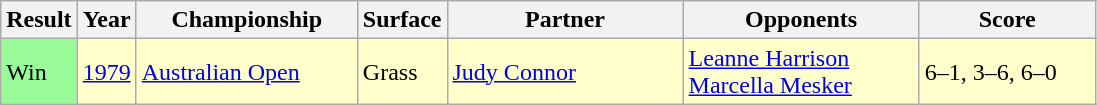<table class="sortable wikitable">
<tr>
<th>Result</th>
<th>Year</th>
<th style="width:140px">Championship</th>
<th style="width:50px">Surface</th>
<th style="width:150px">Partner</th>
<th style="width:150px">Opponents</th>
<th style="width:110px" class="unsortable">Score</th>
</tr>
<tr style="background:#ffc;">
<td style="background:#98fb98;">Win</td>
<td><a href='#'>1979</a></td>
<td><a href='#'>Australian Open</a></td>
<td>Grass</td>
<td> <a href='#'>Judy Connor</a></td>
<td> <a href='#'>Leanne Harrison</a><br> <a href='#'>Marcella Mesker</a></td>
<td>6–1, 3–6, 6–0</td>
</tr>
</table>
